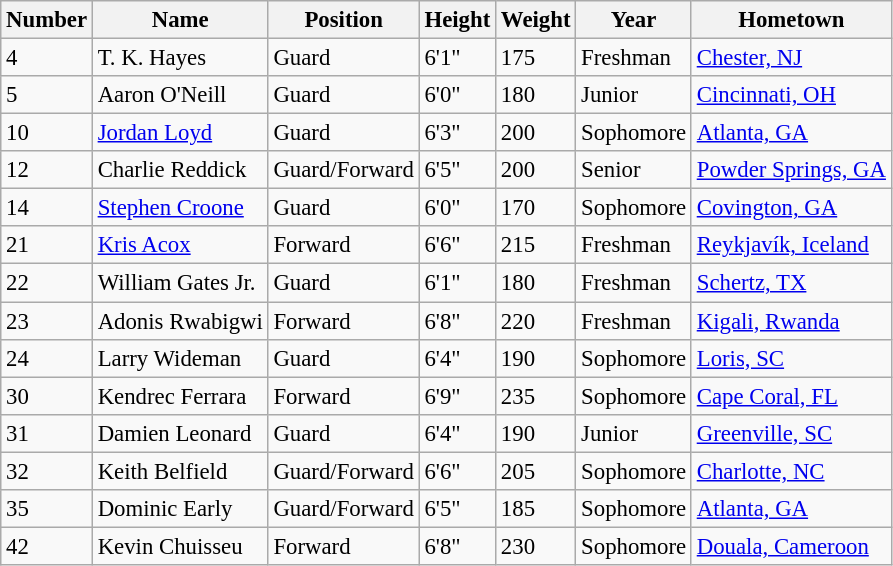<table class="wikitable sortable" style="font-size: 95%;">
<tr>
<th>Number</th>
<th>Name</th>
<th>Position</th>
<th>Height</th>
<th>Weight</th>
<th>Year</th>
<th>Hometown</th>
</tr>
<tr>
<td>4</td>
<td>T. K. Hayes</td>
<td>Guard</td>
<td>6'1"</td>
<td>175</td>
<td>Freshman</td>
<td><a href='#'>Chester, NJ</a></td>
</tr>
<tr>
<td>5</td>
<td>Aaron O'Neill</td>
<td>Guard</td>
<td>6'0"</td>
<td>180</td>
<td>Junior</td>
<td><a href='#'>Cincinnati, OH</a></td>
</tr>
<tr>
<td>10</td>
<td><a href='#'>Jordan Loyd</a></td>
<td>Guard</td>
<td>6'3"</td>
<td>200</td>
<td>Sophomore</td>
<td><a href='#'>Atlanta, GA</a></td>
</tr>
<tr>
<td>12</td>
<td>Charlie Reddick</td>
<td>Guard/Forward</td>
<td>6'5"</td>
<td>200</td>
<td>Senior</td>
<td><a href='#'>Powder Springs, GA</a></td>
</tr>
<tr>
<td>14</td>
<td><a href='#'>Stephen Croone</a></td>
<td>Guard</td>
<td>6'0"</td>
<td>170</td>
<td>Sophomore</td>
<td><a href='#'>Covington, GA</a></td>
</tr>
<tr>
<td>21</td>
<td><a href='#'>Kris Acox</a></td>
<td>Forward</td>
<td>6'6"</td>
<td>215</td>
<td>Freshman</td>
<td><a href='#'>Reykjavík, Iceland</a></td>
</tr>
<tr>
<td>22</td>
<td>William Gates Jr.</td>
<td>Guard</td>
<td>6'1"</td>
<td>180</td>
<td>Freshman</td>
<td><a href='#'>Schertz, TX</a></td>
</tr>
<tr>
<td>23</td>
<td>Adonis Rwabigwi</td>
<td>Forward</td>
<td>6'8"</td>
<td>220</td>
<td>Freshman</td>
<td><a href='#'>Kigali, Rwanda</a></td>
</tr>
<tr>
<td>24</td>
<td>Larry Wideman</td>
<td>Guard</td>
<td>6'4"</td>
<td>190</td>
<td>Sophomore</td>
<td><a href='#'>Loris, SC</a></td>
</tr>
<tr>
<td>30</td>
<td>Kendrec Ferrara</td>
<td>Forward</td>
<td>6'9"</td>
<td>235</td>
<td>Sophomore</td>
<td><a href='#'>Cape Coral, FL</a></td>
</tr>
<tr>
<td>31</td>
<td>Damien Leonard</td>
<td>Guard</td>
<td>6'4"</td>
<td>190</td>
<td>Junior</td>
<td><a href='#'>Greenville, SC</a></td>
</tr>
<tr>
<td>32</td>
<td>Keith Belfield</td>
<td>Guard/Forward</td>
<td>6'6"</td>
<td>205</td>
<td>Sophomore</td>
<td><a href='#'>Charlotte, NC</a></td>
</tr>
<tr>
<td>35</td>
<td>Dominic Early</td>
<td>Guard/Forward</td>
<td>6'5"</td>
<td>185</td>
<td>Sophomore</td>
<td><a href='#'>Atlanta, GA</a></td>
</tr>
<tr>
<td>42</td>
<td>Kevin Chuisseu</td>
<td>Forward</td>
<td>6'8"</td>
<td>230</td>
<td>Sophomore</td>
<td><a href='#'>Douala, Cameroon</a></td>
</tr>
</table>
